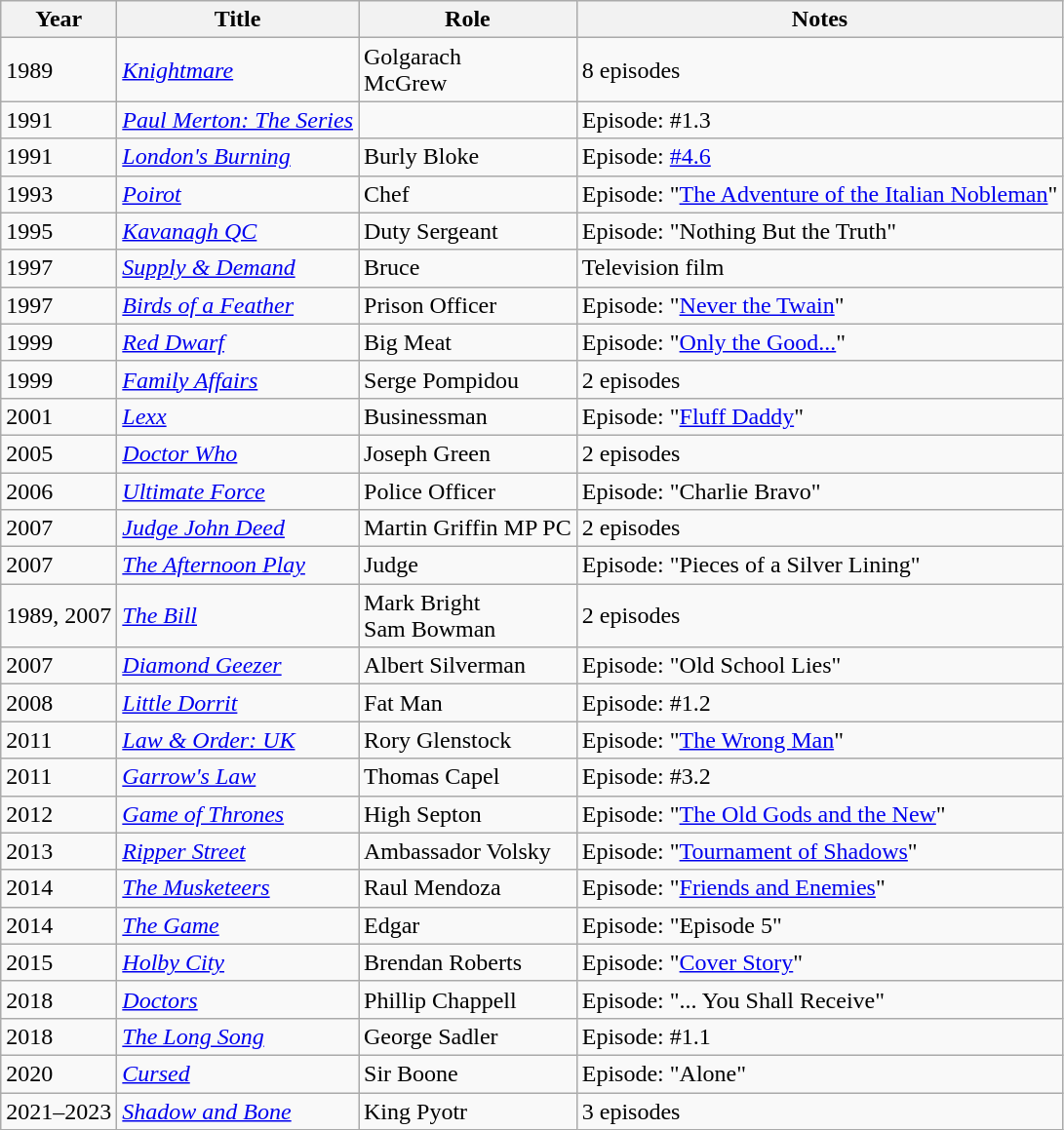<table class="wikitable sortable">
<tr>
<th>Year</th>
<th>Title</th>
<th>Role</th>
<th class="unsortable">Notes</th>
</tr>
<tr>
<td>1989</td>
<td><em><a href='#'>Knightmare</a></em></td>
<td>Golgarach<br>McGrew</td>
<td>8 episodes</td>
</tr>
<tr>
<td>1991</td>
<td><em><a href='#'>Paul Merton: The Series</a></em></td>
<td></td>
<td>Episode: #1.3</td>
</tr>
<tr>
<td>1991</td>
<td><em><a href='#'>London's Burning</a></em></td>
<td>Burly Bloke</td>
<td>Episode: <a href='#'>#4.6</a></td>
</tr>
<tr>
<td>1993</td>
<td><em><a href='#'>Poirot</a></em></td>
<td>Chef</td>
<td>Episode: "<a href='#'>The Adventure of the Italian Nobleman</a>"</td>
</tr>
<tr>
<td>1995</td>
<td><em><a href='#'>Kavanagh QC</a></em></td>
<td>Duty Sergeant</td>
<td>Episode: "Nothing But the Truth"</td>
</tr>
<tr>
<td>1997</td>
<td><em><a href='#'>Supply & Demand</a></em></td>
<td>Bruce</td>
<td>Television film</td>
</tr>
<tr>
<td>1997</td>
<td><em><a href='#'>Birds of a Feather</a></em></td>
<td>Prison Officer</td>
<td>Episode: "<a href='#'>Never the Twain</a>"</td>
</tr>
<tr>
<td>1999</td>
<td><em><a href='#'>Red Dwarf</a></em></td>
<td>Big Meat</td>
<td>Episode: "<a href='#'>Only the Good...</a>"</td>
</tr>
<tr>
<td>1999</td>
<td><em><a href='#'>Family Affairs</a></em></td>
<td>Serge Pompidou</td>
<td>2 episodes</td>
</tr>
<tr>
<td>2001</td>
<td><em><a href='#'>Lexx</a></em></td>
<td>Businessman</td>
<td>Episode: "<a href='#'>Fluff Daddy</a>"</td>
</tr>
<tr>
<td>2005</td>
<td><em><a href='#'>Doctor Who</a></em></td>
<td>Joseph Green</td>
<td>2 episodes</td>
</tr>
<tr>
<td>2006</td>
<td><em><a href='#'>Ultimate Force</a></em></td>
<td>Police Officer</td>
<td>Episode: "Charlie Bravo"</td>
</tr>
<tr>
<td>2007</td>
<td><em><a href='#'>Judge John Deed</a></em></td>
<td>Martin Griffin MP PC</td>
<td>2 episodes</td>
</tr>
<tr>
<td>2007</td>
<td><em><a href='#'>The Afternoon Play</a></em></td>
<td>Judge</td>
<td>Episode: "Pieces of a Silver Lining"</td>
</tr>
<tr>
<td>1989, 2007</td>
<td><em><a href='#'>The Bill</a></em></td>
<td>Mark Bright<br>Sam Bowman</td>
<td>2 episodes</td>
</tr>
<tr>
<td>2007</td>
<td><em><a href='#'>Diamond Geezer</a></em></td>
<td>Albert Silverman</td>
<td>Episode: "Old School Lies"</td>
</tr>
<tr>
<td>2008</td>
<td><em><a href='#'>Little Dorrit</a></em></td>
<td>Fat Man</td>
<td>Episode: #1.2</td>
</tr>
<tr>
<td>2011</td>
<td><em><a href='#'>Law & Order: UK</a></em></td>
<td>Rory Glenstock</td>
<td>Episode: "<a href='#'>The Wrong Man</a>"</td>
</tr>
<tr>
<td>2011</td>
<td><em><a href='#'>Garrow's Law</a></em></td>
<td>Thomas Capel</td>
<td>Episode: #3.2</td>
</tr>
<tr>
<td>2012</td>
<td><em><a href='#'>Game of Thrones</a></em></td>
<td>High Septon</td>
<td>Episode: "<a href='#'>The Old Gods and the New</a>"</td>
</tr>
<tr>
<td>2013</td>
<td><em><a href='#'>Ripper Street</a></em></td>
<td>Ambassador Volsky</td>
<td>Episode: "<a href='#'>Tournament of Shadows</a>"</td>
</tr>
<tr>
<td>2014</td>
<td><em><a href='#'>The Musketeers</a></em></td>
<td>Raul Mendoza</td>
<td>Episode: "<a href='#'>Friends and Enemies</a>"</td>
</tr>
<tr>
<td>2014</td>
<td><em><a href='#'>The Game</a></em></td>
<td>Edgar</td>
<td>Episode: "Episode 5"</td>
</tr>
<tr>
<td>2015</td>
<td><em><a href='#'>Holby City</a></em></td>
<td>Brendan Roberts</td>
<td>Episode: "<a href='#'>Cover Story</a>"</td>
</tr>
<tr>
<td>2018</td>
<td><em><a href='#'>Doctors</a></em></td>
<td>Phillip Chappell</td>
<td>Episode: "... You Shall Receive"</td>
</tr>
<tr>
<td>2018</td>
<td><em><a href='#'>The Long Song</a></em></td>
<td>George Sadler</td>
<td>Episode: #1.1</td>
</tr>
<tr>
<td>2020</td>
<td><em><a href='#'>Cursed</a></em></td>
<td>Sir Boone</td>
<td>Episode: "Alone"</td>
</tr>
<tr>
<td>2021–2023</td>
<td><em><a href='#'>Shadow and Bone</a></em></td>
<td>King Pyotr</td>
<td>3 episodes</td>
</tr>
</table>
